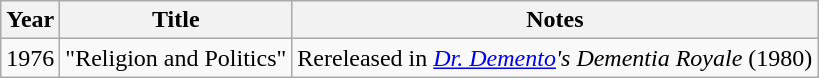<table class="wikitable sortable">
<tr>
<th>Year</th>
<th>Title</th>
<th>Notes</th>
</tr>
<tr>
<td>1976</td>
<td>"Religion and Politics"</td>
<td>Rereleased in <em><a href='#'>Dr. Demento</a>'s Dementia Royale</em> (1980)</td>
</tr>
</table>
